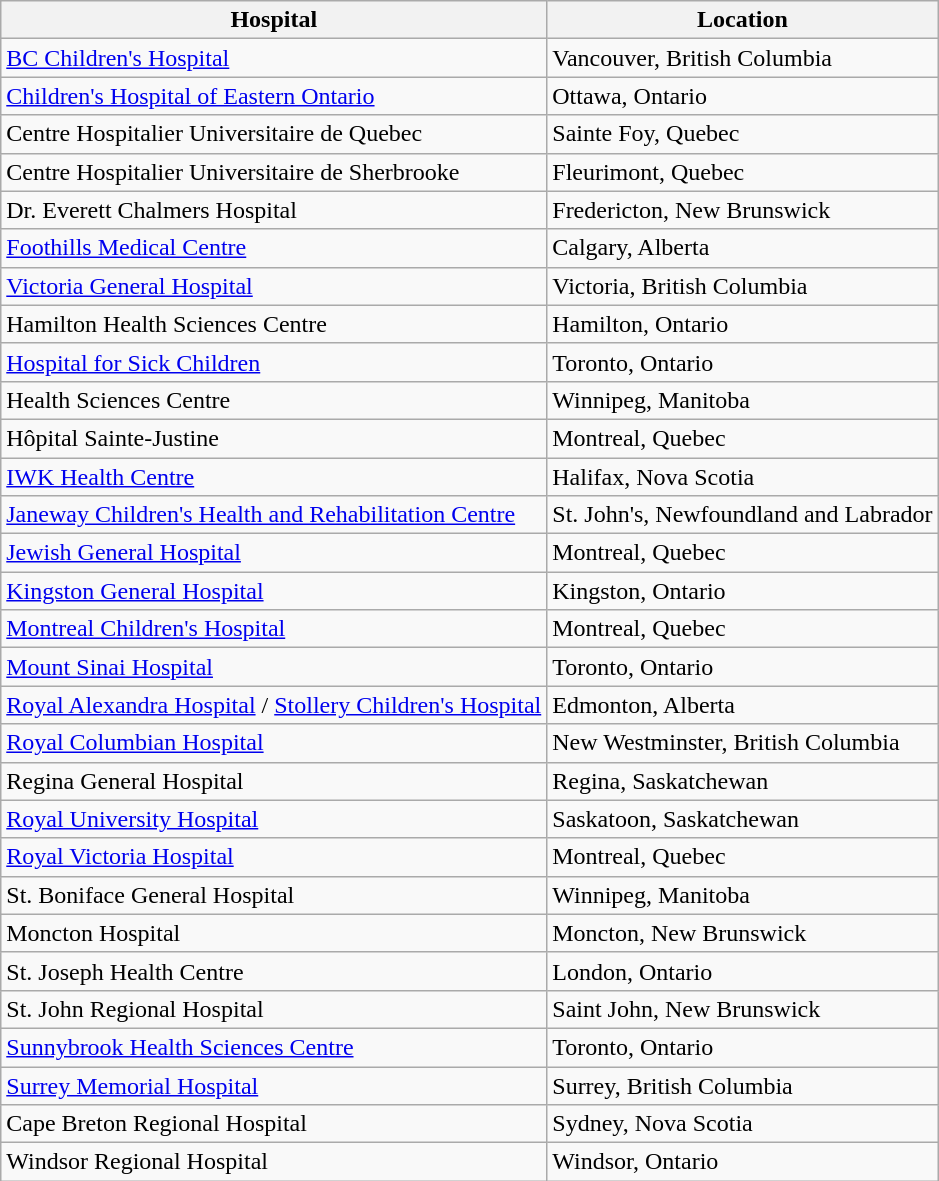<table class="wikitable">
<tr>
<th>Hospital</th>
<th>Location</th>
</tr>
<tr>
<td><a href='#'>BC Children's Hospital</a></td>
<td>Vancouver, British Columbia</td>
</tr>
<tr>
<td><a href='#'>Children's Hospital of Eastern Ontario</a></td>
<td>Ottawa, Ontario</td>
</tr>
<tr>
<td>Centre Hospitalier Universitaire de Quebec</td>
<td>Sainte Foy, Quebec</td>
</tr>
<tr>
<td>Centre Hospitalier Universitaire de Sherbrooke</td>
<td>Fleurimont, Quebec</td>
</tr>
<tr>
<td>Dr. Everett Chalmers Hospital</td>
<td>Fredericton, New Brunswick</td>
</tr>
<tr>
<td><a href='#'>Foothills Medical Centre</a></td>
<td>Calgary, Alberta</td>
</tr>
<tr>
<td><a href='#'>Victoria General Hospital</a></td>
<td>Victoria, British Columbia</td>
</tr>
<tr>
<td>Hamilton Health Sciences Centre</td>
<td>Hamilton, Ontario</td>
</tr>
<tr>
<td><a href='#'>Hospital for Sick Children</a></td>
<td>Toronto, Ontario</td>
</tr>
<tr>
<td>Health Sciences Centre</td>
<td>Winnipeg, Manitoba</td>
</tr>
<tr>
<td>Hôpital Sainte-Justine</td>
<td>Montreal, Quebec</td>
</tr>
<tr>
<td><a href='#'>IWK Health Centre</a></td>
<td>Halifax, Nova Scotia</td>
</tr>
<tr>
<td><a href='#'>Janeway Children's Health and Rehabilitation Centre</a></td>
<td>St. John's, Newfoundland and Labrador</td>
</tr>
<tr>
<td><a href='#'>Jewish General Hospital</a></td>
<td>Montreal, Quebec</td>
</tr>
<tr>
<td><a href='#'>Kingston General Hospital</a></td>
<td>Kingston, Ontario</td>
</tr>
<tr>
<td><a href='#'>Montreal Children's Hospital</a></td>
<td>Montreal, Quebec</td>
</tr>
<tr>
<td><a href='#'>Mount Sinai Hospital</a></td>
<td>Toronto, Ontario</td>
</tr>
<tr>
<td><a href='#'>Royal Alexandra Hospital</a> / <a href='#'>Stollery Children's Hospital</a></td>
<td>Edmonton, Alberta</td>
</tr>
<tr>
<td><a href='#'>Royal Columbian Hospital</a></td>
<td>New Westminster, British Columbia</td>
</tr>
<tr>
<td>Regina General Hospital</td>
<td>Regina, Saskatchewan</td>
</tr>
<tr>
<td><a href='#'>Royal University Hospital</a></td>
<td>Saskatoon, Saskatchewan</td>
</tr>
<tr>
<td><a href='#'>Royal Victoria Hospital</a></td>
<td>Montreal, Quebec</td>
</tr>
<tr>
<td>St. Boniface General Hospital</td>
<td>Winnipeg, Manitoba</td>
</tr>
<tr>
<td>Moncton Hospital</td>
<td>Moncton, New Brunswick</td>
</tr>
<tr>
<td>St. Joseph Health Centre</td>
<td>London, Ontario</td>
</tr>
<tr>
<td>St. John Regional Hospital</td>
<td>Saint John, New Brunswick</td>
</tr>
<tr>
<td><a href='#'>Sunnybrook Health Sciences Centre</a></td>
<td>Toronto, Ontario</td>
</tr>
<tr>
<td><a href='#'>Surrey Memorial Hospital</a></td>
<td>Surrey, British Columbia</td>
</tr>
<tr>
<td>Cape Breton Regional Hospital</td>
<td>Sydney, Nova Scotia</td>
</tr>
<tr>
<td>Windsor Regional Hospital</td>
<td>Windsor, Ontario</td>
</tr>
</table>
